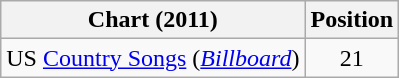<table class="wikitable sortable">
<tr>
<th scope="col">Chart (2011)</th>
<th scope="col">Position</th>
</tr>
<tr>
<td>US <a href='#'>Country Songs</a> (<em><a href='#'>Billboard</a></em>)</td>
<td style="text-align:center;">21</td>
</tr>
</table>
